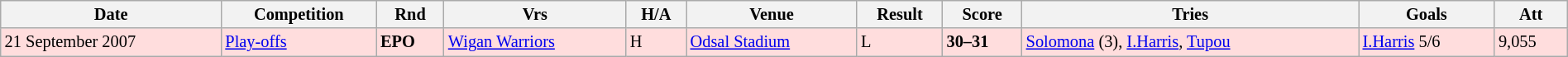<table class="wikitable"  style="font-size:85%; width:100%;">
<tr>
<th>Date</th>
<th>Competition</th>
<th>Rnd</th>
<th>Vrs</th>
<th>H/A</th>
<th>Venue</th>
<th>Result</th>
<th>Score</th>
<th>Tries</th>
<th>Goals</th>
<th>Att</th>
</tr>
<tr style="background:#ffdddd;" width=20|>
<td>21 September 2007</td>
<td><a href='#'>Play-offs</a></td>
<td><strong>EPO</strong></td>
<td><a href='#'>Wigan Warriors</a></td>
<td>H</td>
<td><a href='#'>Odsal Stadium</a></td>
<td>L</td>
<td><strong>30–31</strong></td>
<td><a href='#'>Solomona</a> (3), <a href='#'>I.Harris</a>, <a href='#'>Tupou</a></td>
<td><a href='#'>I.Harris</a> 5/6</td>
<td>9,055</td>
</tr>
</table>
